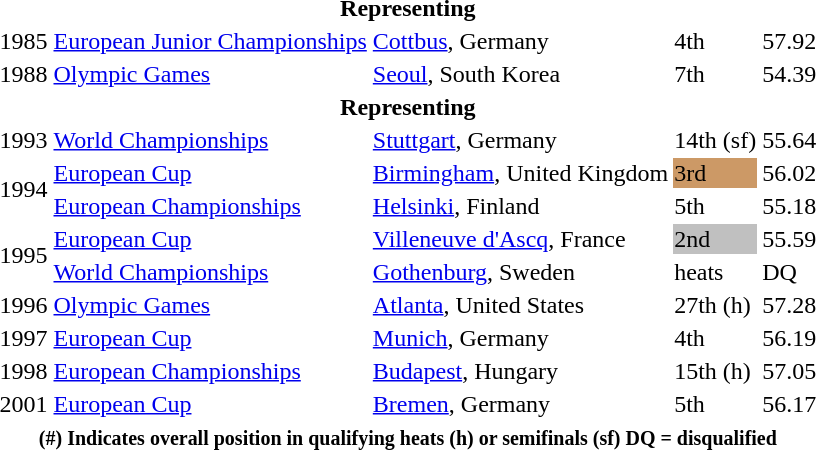<table>
<tr>
<th colspan=6>Representing </th>
</tr>
<tr>
<td>1985</td>
<td><a href='#'>European Junior Championships</a></td>
<td><a href='#'>Cottbus</a>, Germany</td>
<td>4th</td>
<td>57.92</td>
</tr>
<tr>
<td>1988</td>
<td><a href='#'>Olympic Games</a></td>
<td><a href='#'>Seoul</a>, South Korea</td>
<td>7th</td>
<td>54.39</td>
</tr>
<tr>
<th colspan=6>Representing </th>
</tr>
<tr>
<td>1993</td>
<td><a href='#'>World Championships</a></td>
<td><a href='#'>Stuttgart</a>, Germany</td>
<td>14th (sf)</td>
<td>55.64</td>
</tr>
<tr>
<td rowspan=2>1994</td>
<td><a href='#'>European Cup</a></td>
<td><a href='#'>Birmingham</a>, United Kingdom</td>
<td bgcolor=cc9966>3rd</td>
<td>56.02</td>
</tr>
<tr>
<td><a href='#'>European Championships</a></td>
<td><a href='#'>Helsinki</a>, Finland</td>
<td>5th</td>
<td>55.18</td>
</tr>
<tr>
<td rowspan=2>1995</td>
<td><a href='#'>European Cup</a></td>
<td><a href='#'>Villeneuve d'Ascq</a>, France</td>
<td bgcolor=silver>2nd</td>
<td>55.59</td>
</tr>
<tr>
<td><a href='#'>World Championships</a></td>
<td><a href='#'>Gothenburg</a>, Sweden</td>
<td>heats</td>
<td>DQ</td>
</tr>
<tr>
<td>1996</td>
<td><a href='#'>Olympic Games</a></td>
<td><a href='#'>Atlanta</a>, United States</td>
<td>27th (h)</td>
<td>57.28</td>
</tr>
<tr>
<td>1997</td>
<td><a href='#'>European Cup</a></td>
<td><a href='#'>Munich</a>, Germany</td>
<td>4th</td>
<td>56.19</td>
</tr>
<tr>
<td>1998</td>
<td><a href='#'>European Championships</a></td>
<td><a href='#'>Budapest</a>, Hungary</td>
<td>15th (h)</td>
<td>57.05</td>
</tr>
<tr>
<td>2001</td>
<td><a href='#'>European Cup</a></td>
<td><a href='#'>Bremen</a>, Germany</td>
<td>5th</td>
<td>56.17</td>
</tr>
<tr>
<th colspan=6><small> <strong>(#) Indicates overall position in qualifying heats (h) or semifinals (sf) DQ = disqualified</strong></small></th>
</tr>
</table>
